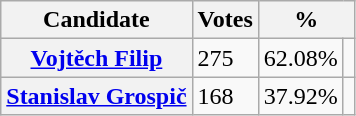<table class="wikitable">
<tr>
<th>Candidate</th>
<th>Votes</th>
<th colspan=2>%</th>
</tr>
<tr>
<th><a href='#'>Vojtěch Filip</a></th>
<td>275</td>
<td>62.08%</td>
<td></td>
</tr>
<tr>
<th><a href='#'>Stanislav Grospič</a></th>
<td>168</td>
<td>37.92%</td>
<td></td>
</tr>
</table>
